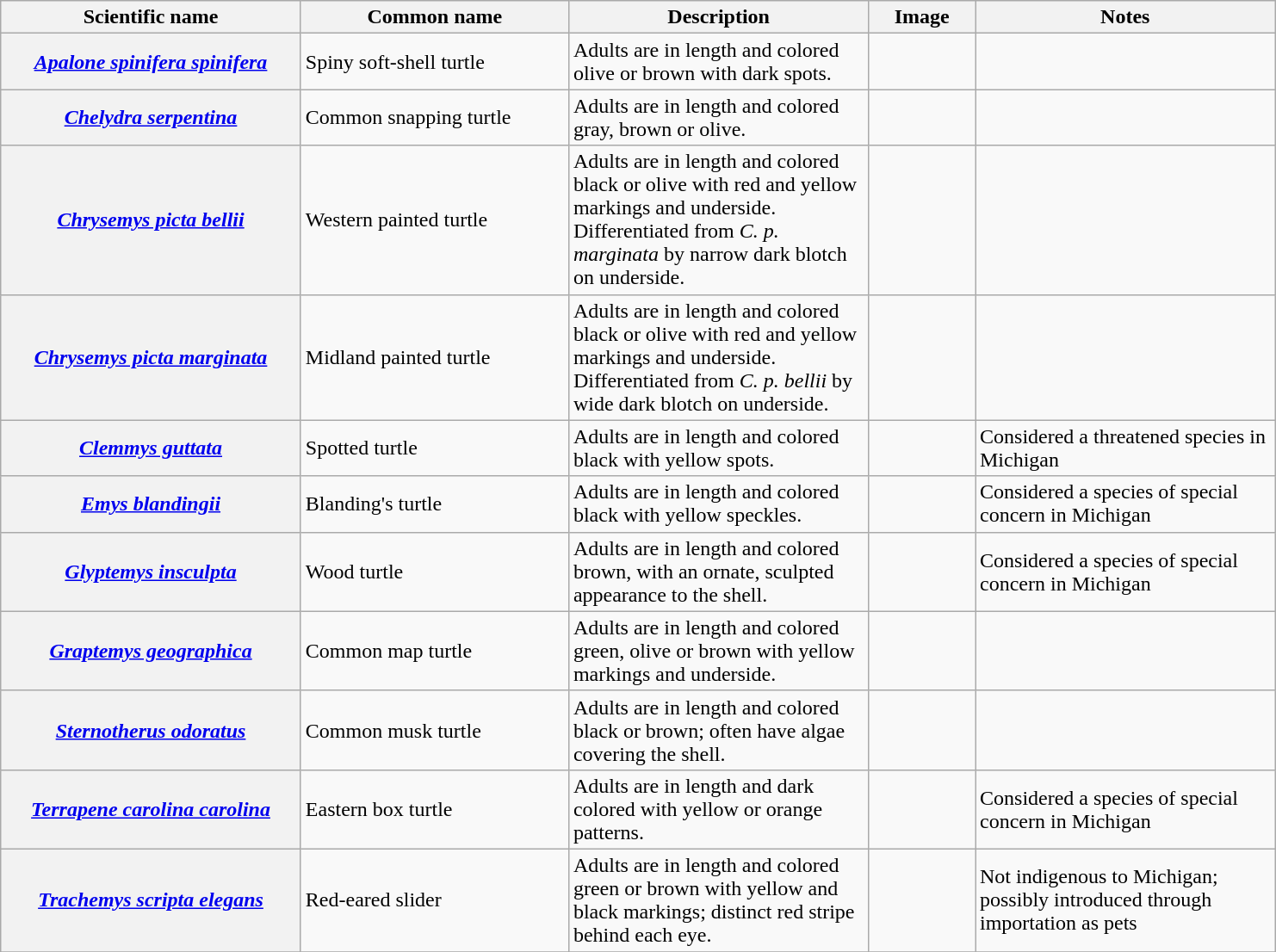<table class="wikitable sortable plainrowheaders">
<tr>
<th scope="col" width="225">Scientific name</th>
<th scope="col" width="200">Common name</th>
<th scope="col" class="unsortable" width="225">Description</th>
<th scope="col" class="unsortable" width="75">Image</th>
<th scope="col" class="unsortable" width="225">Notes</th>
</tr>
<tr>
<th scope="row"><em><a href='#'>Apalone spinifera spinifera</a></em></th>
<td>Spiny soft-shell turtle</td>
<td>Adults are  in length and colored olive or brown with dark spots.</td>
<td></td>
<td></td>
</tr>
<tr>
<th scope="row"><em><a href='#'>Chelydra serpentina</a></em></th>
<td>Common snapping turtle</td>
<td>Adults are  in length and colored gray, brown or olive.</td>
<td></td>
<td></td>
</tr>
<tr>
<th scope="row"><em><a href='#'>Chrysemys picta bellii</a></em></th>
<td>Western painted turtle</td>
<td>Adults are  in length and colored black or olive with red and yellow markings and underside. Differentiated from <em>C. p. marginata</em> by narrow dark blotch on underside.</td>
<td></td>
<td></td>
</tr>
<tr>
<th scope="row"><em><a href='#'>Chrysemys picta marginata</a></em></th>
<td>Midland painted turtle</td>
<td>Adults are  in length and colored black or olive with red and yellow markings and underside. Differentiated from <em>C. p. bellii</em> by wide dark blotch on underside.</td>
<td></td>
<td></td>
</tr>
<tr>
<th scope="row"><em><a href='#'>Clemmys guttata</a></em></th>
<td>Spotted turtle</td>
<td>Adults are  in length and colored black with yellow spots.</td>
<td></td>
<td>Considered a threatened species in Michigan</td>
</tr>
<tr>
<th scope="row"><em><a href='#'>Emys blandingii</a></em></th>
<td>Blanding's turtle</td>
<td>Adults are  in length and colored black with yellow speckles.</td>
<td></td>
<td>Considered a species of special concern in Michigan</td>
</tr>
<tr>
<th scope="row"><em><a href='#'>Glyptemys insculpta</a></em></th>
<td>Wood turtle</td>
<td>Adults are  in length and colored brown, with an ornate, sculpted appearance to the shell.</td>
<td></td>
<td>Considered a species of special concern in Michigan</td>
</tr>
<tr>
<th scope="row"><em><a href='#'>Graptemys geographica</a></em></th>
<td>Common map turtle</td>
<td>Adults are  in length and colored green, olive or brown with yellow markings and underside.</td>
<td></td>
<td></td>
</tr>
<tr>
<th scope="row"><em><a href='#'>Sternotherus odoratus</a></em></th>
<td>Common musk turtle</td>
<td>Adults are  in length and colored black or brown; often have algae covering the shell.</td>
<td></td>
<td></td>
</tr>
<tr>
<th scope="row"><em><a href='#'>Terrapene carolina carolina</a></em></th>
<td>Eastern box turtle</td>
<td>Adults are  in length and dark colored with yellow or orange patterns.</td>
<td></td>
<td>Considered a species of special concern in Michigan</td>
</tr>
<tr>
<th scope="row"><em><a href='#'>Trachemys scripta elegans</a></em></th>
<td>Red-eared slider</td>
<td>Adults are  in length and colored green or brown with yellow and black markings; distinct red stripe behind each eye.</td>
<td></td>
<td>Not indigenous to Michigan; possibly introduced through importation as pets</td>
</tr>
<tr>
</tr>
</table>
